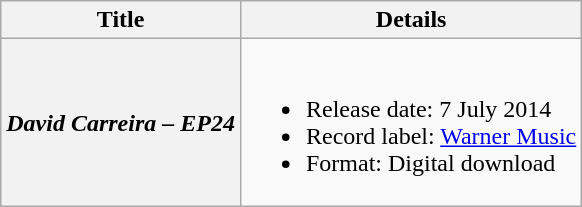<table class="wikitable plainrowheaders">
<tr>
<th scope="col">Title</th>
<th scope="col">Details</th>
</tr>
<tr>
<th scope="row"><em>David Carreira – EP24</em></th>
<td><br><ul><li>Release date: 7 July 2014</li><li>Record label: <a href='#'>Warner Music</a></li><li>Format: Digital download</li></ul></td>
</tr>
</table>
